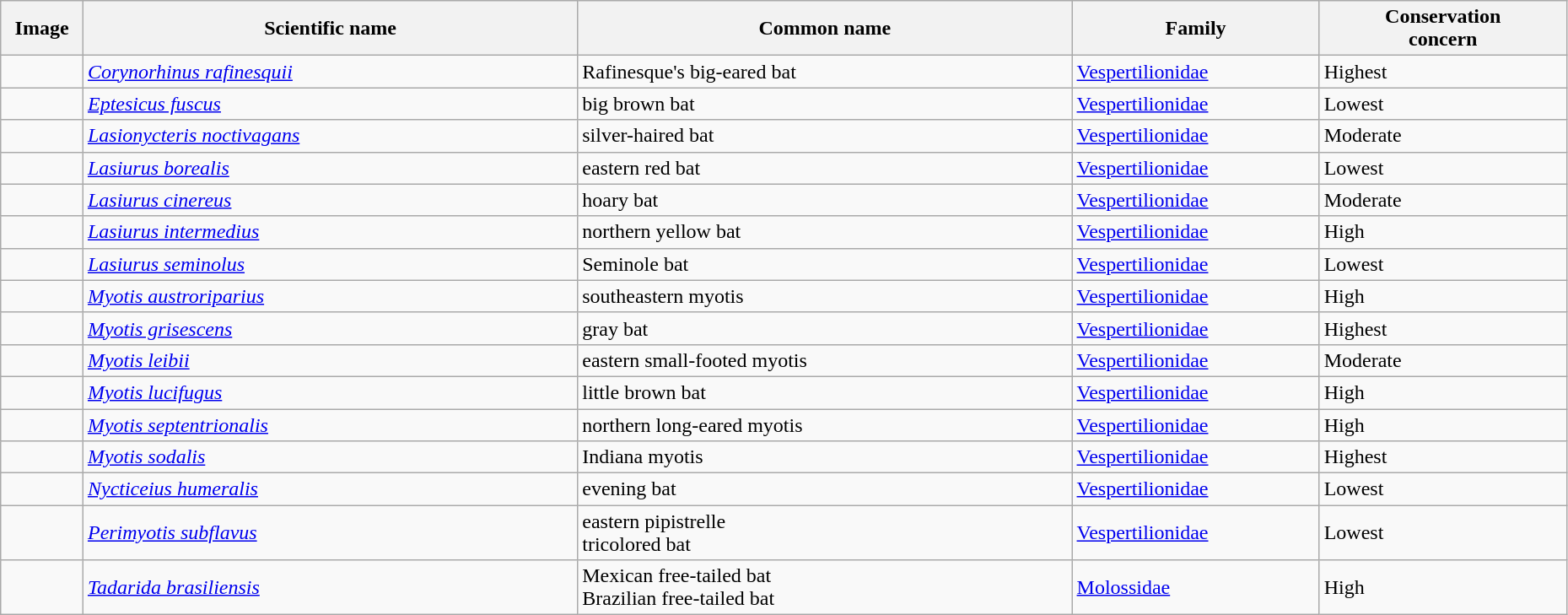<table class="wikitable sortable" style="width:98%">
<tr>
<th width = 5% class="unsortable"><strong>Image</strong></th>
<th width = 30%><strong>Scientific name</strong></th>
<th width = 30%><strong>Common name</strong></th>
<th width = 15%><strong>Family</strong></th>
<th width = 15%><strong>Conservation<br>concern</strong></th>
</tr>
<tr>
<td></td>
<td><em><a href='#'>Corynorhinus rafinesquii</a></em></td>
<td>Rafinesque's big-eared bat</td>
<td><a href='#'>Vespertilionidae</a></td>
<td>Highest</td>
</tr>
<tr>
<td></td>
<td><em><a href='#'>Eptesicus fuscus</a></em></td>
<td>big brown bat</td>
<td><a href='#'>Vespertilionidae</a></td>
<td>Lowest</td>
</tr>
<tr>
<td></td>
<td><em><a href='#'>Lasionycteris noctivagans</a></em></td>
<td>silver-haired bat</td>
<td><a href='#'>Vespertilionidae</a></td>
<td>Moderate</td>
</tr>
<tr>
<td></td>
<td><em><a href='#'>Lasiurus borealis</a></em></td>
<td>eastern red bat</td>
<td><a href='#'>Vespertilionidae</a></td>
<td>Lowest</td>
</tr>
<tr>
<td></td>
<td><em><a href='#'>Lasiurus cinereus</a></em></td>
<td>hoary bat</td>
<td><a href='#'>Vespertilionidae</a></td>
<td>Moderate</td>
</tr>
<tr>
<td></td>
<td><em><a href='#'>Lasiurus intermedius</a></em></td>
<td>northern yellow bat</td>
<td><a href='#'>Vespertilionidae</a></td>
<td>High</td>
</tr>
<tr>
<td></td>
<td><em><a href='#'>Lasiurus seminolus</a></em></td>
<td>Seminole bat</td>
<td><a href='#'>Vespertilionidae</a></td>
<td>Lowest</td>
</tr>
<tr>
<td></td>
<td><em><a href='#'>Myotis austroriparius</a></em></td>
<td>southeastern myotis</td>
<td><a href='#'>Vespertilionidae</a></td>
<td>High</td>
</tr>
<tr>
<td></td>
<td><em><a href='#'>Myotis grisescens</a></em></td>
<td>gray bat</td>
<td><a href='#'>Vespertilionidae</a></td>
<td>Highest</td>
</tr>
<tr>
<td></td>
<td><em><a href='#'>Myotis leibii</a></em></td>
<td>eastern small-footed myotis</td>
<td><a href='#'>Vespertilionidae</a></td>
<td>Moderate</td>
</tr>
<tr>
<td></td>
<td><em><a href='#'>Myotis lucifugus</a></em></td>
<td>little brown bat</td>
<td><a href='#'>Vespertilionidae</a></td>
<td>High</td>
</tr>
<tr>
<td></td>
<td><em><a href='#'>Myotis septentrionalis</a></em></td>
<td>northern long-eared myotis</td>
<td><a href='#'>Vespertilionidae</a></td>
<td>High</td>
</tr>
<tr>
<td></td>
<td><em><a href='#'>Myotis sodalis</a></em></td>
<td>Indiana myotis</td>
<td><a href='#'>Vespertilionidae</a></td>
<td>Highest</td>
</tr>
<tr>
<td></td>
<td><em><a href='#'>Nycticeius humeralis</a></em></td>
<td>evening bat</td>
<td><a href='#'>Vespertilionidae</a></td>
<td>Lowest</td>
</tr>
<tr>
<td></td>
<td><em><a href='#'>Perimyotis subflavus</a></em></td>
<td>eastern pipistrelle<br>tricolored bat</td>
<td><a href='#'>Vespertilionidae</a></td>
<td>Lowest</td>
</tr>
<tr>
<td></td>
<td><em><a href='#'>Tadarida brasiliensis</a></em></td>
<td>Mexican free-tailed bat<br>Brazilian free-tailed bat</td>
<td><a href='#'>Molossidae</a></td>
<td>High</td>
</tr>
</table>
